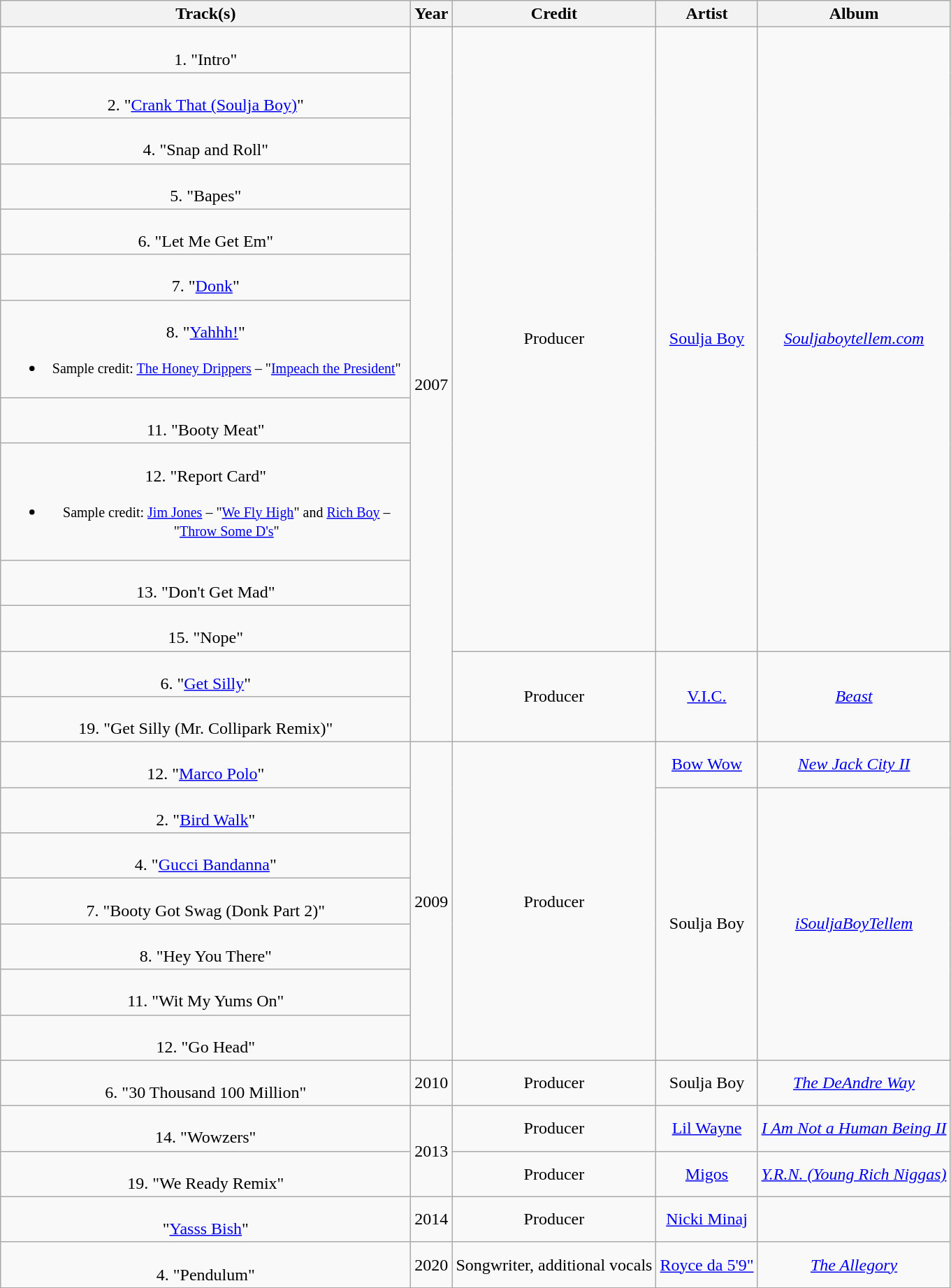<table class="wikitable plainrowheaders" style="text-align:center;">
<tr>
<th scope="col" style="width:24em;">Track(s)</th>
<th scope="col" style="width:1em;">Year</th>
<th scope="col">Credit</th>
<th scope="col">Artist</th>
<th scope="col">Album</th>
</tr>
<tr>
<td><br>1. "Intro"</td>
<td rowspan="13">2007</td>
<td rowspan="11">Producer</td>
<td rowspan="11"><a href='#'>Soulja Boy</a></td>
<td rowspan="11"><em><a href='#'>Souljaboytellem.com</a></em></td>
</tr>
<tr>
<td><br>2. "<a href='#'>Crank That (Soulja Boy)</a>"</td>
</tr>
<tr>
<td><br>4. "Snap and Roll"</td>
</tr>
<tr>
<td><br>5. "Bapes" <br></td>
</tr>
<tr>
<td><br>6. "Let Me Get Em"</td>
</tr>
<tr>
<td><br>7. "<a href='#'>Donk</a>"</td>
</tr>
<tr>
<td><br>8. "<a href='#'>Yahhh!</a>"<br> <ul><li><small>Sample credit: <a href='#'>The Honey Drippers</a> – "<a href='#'>Impeach the President</a>"</small></li></ul></td>
</tr>
<tr>
<td><br>11. "Booty Meat"</td>
</tr>
<tr>
<td><br>12. "Report Card"<br> <ul><li><small>Sample credit: <a href='#'>Jim Jones</a> – "<a href='#'>We Fly High</a>" and <a href='#'>Rich Boy</a> – "<a href='#'>Throw Some D's</a>"</small></li></ul></td>
</tr>
<tr>
<td><br>13. "Don't Get Mad"</td>
</tr>
<tr>
<td><br>15. "Nope"</td>
</tr>
<tr>
<td><br>6. "<a href='#'>Get Silly</a>"</td>
<td rowspan="2">Producer </td>
<td rowspan="2"><a href='#'>V.I.C.</a></td>
<td rowspan="2"><em><a href='#'>Beast</a></em></td>
</tr>
<tr>
<td><br>19. "Get Silly (Mr. Collipark Remix)"<br></td>
</tr>
<tr>
<td><br>12. "<a href='#'>Marco Polo</a>"<br></td>
<td rowspan="7">2009</td>
<td rowspan="7">Producer</td>
<td><a href='#'>Bow Wow</a></td>
<td><em><a href='#'>New Jack City II</a></em></td>
</tr>
<tr>
<td><br>2. "<a href='#'>Bird Walk</a>"</td>
<td rowspan="6">Soulja Boy</td>
<td rowspan="6"><em><a href='#'>iSouljaBoyTellem</a></em></td>
</tr>
<tr>
<td><br>4. "<a href='#'>Gucci Bandanna</a>" <br></td>
</tr>
<tr>
<td><br>7. "Booty Got Swag (Donk Part 2)"</td>
</tr>
<tr>
<td><br>8. "Hey You There"</td>
</tr>
<tr>
<td><br>11. "Wit My Yums On"</td>
</tr>
<tr>
<td><br>12. "Go Head" <br></td>
</tr>
<tr>
<td><br>6. "30 Thousand 100 Million" <br></td>
<td>2010</td>
<td>Producer</td>
<td>Soulja Boy</td>
<td><em><a href='#'>The DeAndre Way</a></em></td>
</tr>
<tr>
<td><br>14. "Wowzers"<br> </td>
<td rowspan="2">2013</td>
<td>Producer</td>
<td><a href='#'>Lil Wayne</a></td>
<td><em><a href='#'>I Am Not a Human Being II</a></em></td>
</tr>
<tr>
<td><br>19. "We Ready Remix"<br></td>
<td>Producer</td>
<td><a href='#'>Migos</a></td>
<td><em><a href='#'>Y.R.N. (Young Rich Niggas)</a></em></td>
</tr>
<tr>
<td><br>"<a href='#'>Yasss Bish</a>" <br></td>
<td>2014</td>
<td>Producer</td>
<td><a href='#'>Nicki Minaj</a></td>
<td></td>
</tr>
<tr>
<td><br>4. "Pendulum"</td>
<td>2020</td>
<td>Songwriter, additional vocals</td>
<td><a href='#'>Royce da 5'9"</a></td>
<td><em><a href='#'>The Allegory</a></em></td>
</tr>
</table>
